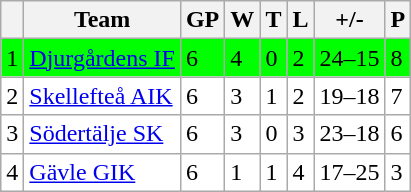<table class="wikitable">
<tr>
<th></th>
<th>Team</th>
<th>GP</th>
<th>W</th>
<th>T</th>
<th>L</th>
<th>+/-</th>
<th>P</th>
</tr>
<tr style="background:#00FF00">
<td>1</td>
<td><a href='#'>Djurgårdens IF</a></td>
<td>6</td>
<td>4</td>
<td>0</td>
<td>2</td>
<td>24–15</td>
<td>8</td>
</tr>
<tr style="background:#FFFFFF">
<td>2</td>
<td><a href='#'>Skellefteå AIK</a></td>
<td>6</td>
<td>3</td>
<td>1</td>
<td>2</td>
<td>19–18</td>
<td>7</td>
</tr>
<tr style="background:#FFFFFF">
<td>3</td>
<td><a href='#'>Södertälje SK</a></td>
<td>6</td>
<td>3</td>
<td>0</td>
<td>3</td>
<td>23–18</td>
<td>6</td>
</tr>
<tr style="background:#FFFFFF">
<td>4</td>
<td><a href='#'>Gävle GIK</a></td>
<td>6</td>
<td>1</td>
<td>1</td>
<td>4</td>
<td>17–25</td>
<td>3</td>
</tr>
</table>
